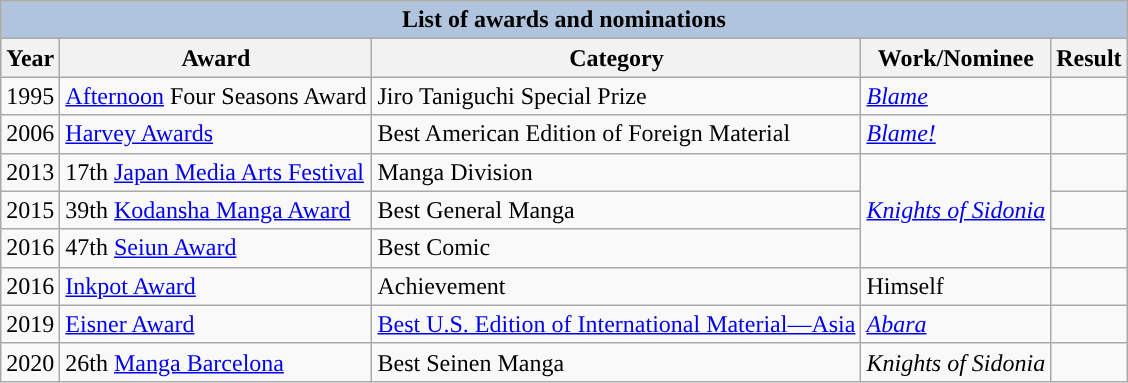<table class="wikitable" style="width:">
<tr style="background:#ccc; text-align:center;">
<th colspan="8" style="background: LightSteelBlue;">List of awards and nominations</th>
</tr>
<tr style="background:#ccc; text-align:center;">
<th>Year</th>
<th>Award</th>
<th>Category</th>
<th>Work/Nominee</th>
<th>Result</th>
</tr>
<tr>
<td align="center">1995</td>
<td><a href='#'>Afternoon</a> Four Seasons Award</td>
<td>Jiro Taniguchi Special Prize</td>
<td><em><a href='#'>Blame</a></em></td>
<td></td>
</tr>
<tr>
<td align="center">2006</td>
<td><a href='#'>Harvey Awards</a></td>
<td>Best American Edition of Foreign Material</td>
<td><em><a href='#'>Blame!</a></em></td>
<td></td>
</tr>
<tr>
<td align="center">2013</td>
<td>17th <a href='#'>Japan Media Arts Festival</a></td>
<td>Manga Division</td>
<td rowspan="3"><em><a href='#'>Knights of Sidonia</a></em></td>
<td></td>
</tr>
<tr>
<td align="center">2015</td>
<td>39th <a href='#'>Kodansha Manga Award</a></td>
<td>Best General Manga</td>
<td></td>
</tr>
<tr>
<td align="center">2016</td>
<td>47th <a href='#'>Seiun Award</a></td>
<td>Best Comic</td>
<td></td>
</tr>
<tr>
<td align="center">2016</td>
<td><a href='#'>Inkpot Award</a></td>
<td>Achievement</td>
<td>Himself</td>
<td></td>
</tr>
<tr>
<td align="center">2019</td>
<td><a href='#'>Eisner Award</a></td>
<td><a href='#'>Best U.S. Edition of International Material—Asia</a></td>
<td><em><a href='#'>Abara</a></em></td>
<td></td>
</tr>
<tr>
<td align="center">2020</td>
<td>26th <a href='#'>Manga Barcelona</a></td>
<td>Best Seinen Manga</td>
<td><em>Knights of Sidonia</em></td>
<td></td>
</tr>
</table>
